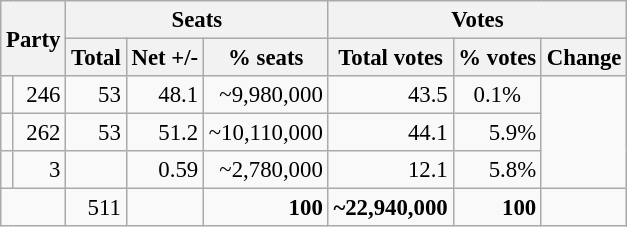<table class="wikitable sortable" style="text-align:right; font-size:95%;">
<tr>
<th colspan="2" rowspan="2">Party</th>
<th colspan="3">Seats</th>
<th colspan="3">Votes</th>
</tr>
<tr>
<th>Total</th>
<th>Net +/-</th>
<th>% seats</th>
<th>Total votes</th>
<th>% votes</th>
<th>Change</th>
</tr>
<tr>
<td></td>
<td align="right">246</td>
<td align="right">53</td>
<td align="right">48.1</td>
<td align="right">~9,980,000</td>
<td align="right">43.5</td>
<td style="text-align:center"> 0.1%</td>
</tr>
<tr>
<td></td>
<td align="right">262</td>
<td align="right">53</td>
<td align="right">51.2</td>
<td align="right">~10,110,000</td>
<td align="right">44.1</td>
<td> 5.9%</td>
</tr>
<tr>
<td></td>
<td align="right">3</td>
<td align="right"></td>
<td align="right">0.59</td>
<td align="right">~2,780,000</td>
<td align="right">12.1</td>
<td> 5.8%</td>
</tr>
<tr>
<td colspan="2" style="text-align:right"></td>
<td align="right">511</td>
<td></td>
<td align="right"><strong>100</strong></td>
<td align="right"><strong>~22,940,000</strong></td>
<td align="right"><strong>100</strong></td>
<td></td>
</tr>
</table>
